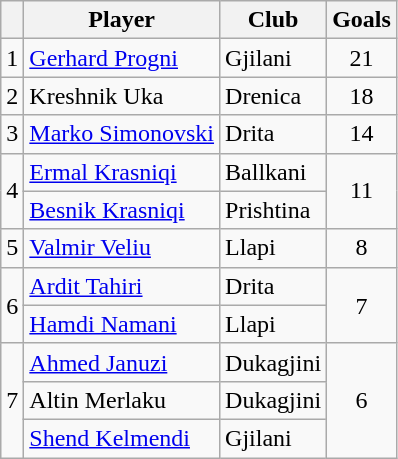<table class="wikitable">
<tr>
<th></th>
<th>Player</th>
<th>Club</th>
<th>Goals</th>
</tr>
<tr>
<td align="center">1</td>
<td> <a href='#'>Gerhard Progni</a></td>
<td>Gjilani</td>
<td align="center">21</td>
</tr>
<tr>
<td align="center">2</td>
<td> Kreshnik Uka</td>
<td>Drenica</td>
<td align="center">18</td>
</tr>
<tr>
<td align="center">3</td>
<td> <a href='#'>Marko Simonovski</a></td>
<td>Drita</td>
<td align="center">14</td>
</tr>
<tr>
<td align="center" rowspan="2">4</td>
<td> <a href='#'>Ermal Krasniqi</a></td>
<td>Ballkani</td>
<td align="center" rowspan="2">11</td>
</tr>
<tr>
<td> <a href='#'>Besnik Krasniqi</a></td>
<td>Prishtina</td>
</tr>
<tr>
<td align="center">5</td>
<td> <a href='#'>Valmir Veliu</a></td>
<td>Llapi</td>
<td align="center">8</td>
</tr>
<tr>
<td align="center" rowspan="2">6</td>
<td> <a href='#'>Ardit Tahiri</a></td>
<td>Drita</td>
<td align="center" rowspan="2">7</td>
</tr>
<tr>
<td> <a href='#'>Hamdi Namani</a></td>
<td>Llapi</td>
</tr>
<tr>
<td align="center" rowspan="3">7</td>
<td> <a href='#'>Ahmed Januzi</a></td>
<td>Dukagjini</td>
<td align="center" rowspan="3">6</td>
</tr>
<tr>
<td> Altin Merlaku</td>
<td>Dukagjini</td>
</tr>
<tr>
<td> <a href='#'>Shend Kelmendi</a></td>
<td>Gjilani</td>
</tr>
</table>
